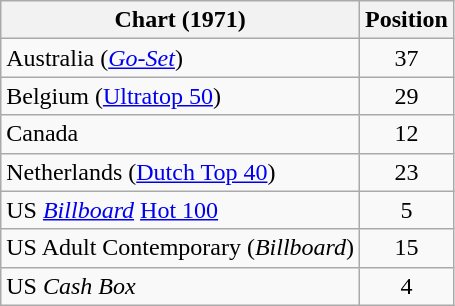<table class="wikitable sortable">
<tr>
<th>Chart (1971)</th>
<th>Position</th>
</tr>
<tr>
<td>Australia (<em><a href='#'>Go-Set</a></em>)</td>
<td align="center">37</td>
</tr>
<tr>
<td>Belgium (<a href='#'>Ultratop 50</a>)</td>
<td align="center">29</td>
</tr>
<tr>
<td>Canada</td>
<td style="text-align:center;">12</td>
</tr>
<tr>
<td>Netherlands (<a href='#'>Dutch Top 40</a>)</td>
<td align="center">23</td>
</tr>
<tr>
<td>US <em><a href='#'>Billboard</a></em> <a href='#'>Hot 100</a></td>
<td style="text-align:center;">5</td>
</tr>
<tr>
<td>US Adult Contemporary (<em>Billboard</em>)</td>
<td style="text-align:center;">15</td>
</tr>
<tr>
<td>US <em>Cash Box</em></td>
<td style="text-align:center;">4</td>
</tr>
</table>
